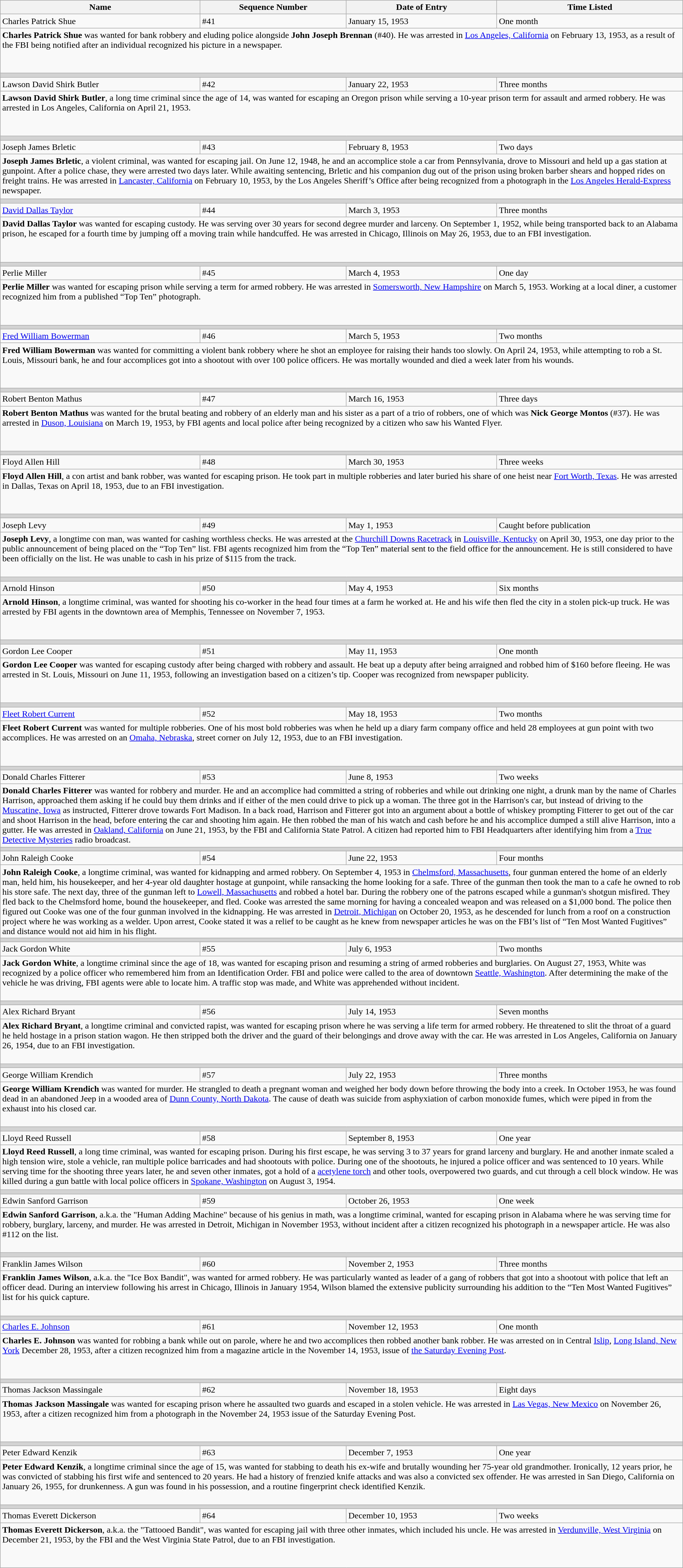<table class="wikitable">
<tr>
<th>Name</th>
<th>Sequence Number</th>
<th>Date of Entry</th>
<th>Time Listed</th>
</tr>
<tr>
<td height="10">Charles Patrick Shue</td>
<td>#41</td>
<td>January 15, 1953</td>
<td>One month</td>
</tr>
<tr>
<td colspan="4" height="75" valign="top"><strong>Charles Patrick Shue</strong> was wanted for bank robbery and eluding police alongside <strong>John Joseph Brennan</strong> (#40). He was arrested in <a href='#'>Los Angeles, California</a> on February 13, 1953, as a result of the FBI being notified after an individual recognized his picture in a newspaper.</td>
</tr>
<tr>
<td colspan="4" style="background-color:lightgrey;"></td>
</tr>
<tr>
<td height="10">Lawson David Shirk Butler</td>
<td>#42</td>
<td>January 22, 1953</td>
<td>Three months</td>
</tr>
<tr>
<td colspan="4" height="75" valign="top"><strong>Lawson David Shirk Butler</strong>, a long time criminal since the age of 14, was wanted for escaping an Oregon prison while serving a 10-year prison term for assault and armed robbery. He was arrested in Los Angeles, California on April 21, 1953.</td>
</tr>
<tr>
<td colspan="4" style="background-color:lightgrey;"></td>
</tr>
<tr>
<td height="10">Joseph James Brletic</td>
<td>#43</td>
<td>February 8, 1953</td>
<td>Two days</td>
</tr>
<tr>
<td colspan="4" height="75" valign="top"><strong>Joseph James Brletic</strong>, a violent criminal, was wanted for escaping jail. On June 12, 1948, he and an accomplice stole a car from Pennsylvania, drove to Missouri and held up a gas station at gunpoint. After a police chase, they were arrested two days later. While awaiting sentencing, Brletic and his companion dug out of the prison using broken barber shears and hopped rides on freight trains. He was arrested in <a href='#'>Lancaster, California</a> on February 10, 1953, by the Los Angeles Sheriff’s Office after being recognized from a photograph in the <a href='#'>Los Angeles Herald-Express</a> newspaper.</td>
</tr>
<tr>
<td colspan="4" style="background-color:lightgrey;"></td>
</tr>
<tr>
<td height="10"><a href='#'>David Dallas Taylor</a></td>
<td>#44</td>
<td>March 3, 1953</td>
<td>Three months</td>
</tr>
<tr>
<td colspan="4" height="75" valign="top"><strong>David Dallas Taylor</strong> was wanted for escaping custody. He was serving over 30 years for second degree murder and larceny. On September 1, 1952, while being transported back to an Alabama prison, he escaped for a fourth time by jumping off a moving train while handcuffed. He was arrested in Chicago, Illinois on May 26, 1953, due to an FBI investigation.</td>
</tr>
<tr>
<td colspan="4" style="background-color:lightgrey;"></td>
</tr>
<tr>
<td height="10">Perlie Miller</td>
<td>#45</td>
<td>March 4, 1953</td>
<td>One day</td>
</tr>
<tr>
<td colspan="4" height="75" valign="top"><strong>Perlie Miller</strong> was wanted for escaping prison while serving a term for armed robbery. He was arrested in <a href='#'>Somersworth, New Hampshire</a> on March 5, 1953. Working at a local diner, a customer recognized him from a published “Top Ten” photograph.</td>
</tr>
<tr>
<td colspan="4" style="background-color:lightgrey;"></td>
</tr>
<tr>
<td height="10"><a href='#'>Fred William Bowerman</a></td>
<td>#46</td>
<td>March 5, 1953</td>
<td>Two months</td>
</tr>
<tr>
<td colspan="4" height="75" valign="top"><strong>Fred William Bowerman</strong> was wanted for committing a violent bank robbery where he shot an employee for raising their hands too slowly. On April 24, 1953, while attempting to rob a St. Louis, Missouri bank, he and four accomplices got into a shootout with over 100 police officers. He was mortally wounded and died a week later from his wounds.</td>
</tr>
<tr>
<td colspan="4" style="background-color:lightgrey;"></td>
</tr>
<tr>
<td height="10">Robert Benton Mathus</td>
<td>#47</td>
<td>March 16, 1953</td>
<td>Three days</td>
</tr>
<tr>
<td colspan="4" height="75" valign="top"><strong>Robert Benton Mathus</strong> was wanted for the brutal beating and robbery of an elderly man and his sister as a part of a trio of robbers, one of which was <strong>Nick George Montos</strong> (#37). He was arrested in <a href='#'>Duson, Louisiana</a> on March 19, 1953, by FBI agents and local police after being recognized by a citizen who saw his Wanted Flyer.</td>
</tr>
<tr>
<td colspan="4" style="background-color:lightgrey;"></td>
</tr>
<tr>
<td height="10">Floyd Allen Hill</td>
<td>#48</td>
<td>March 30, 1953</td>
<td>Three weeks</td>
</tr>
<tr>
<td colspan="4" height="75" valign="top"><strong>Floyd Allen Hill</strong>, a con artist and bank robber, was wanted for escaping prison. He took part in multiple robberies and later buried his share of one heist near <a href='#'>Fort Worth, Texas</a>. He was arrested in Dallas, Texas on April 18, 1953, due to an FBI investigation.</td>
</tr>
<tr>
<td colspan="4" style="background-color:lightgrey;"></td>
</tr>
<tr>
<td height="10">Joseph Levy</td>
<td>#49</td>
<td>May 1, 1953</td>
<td>Caught before publication</td>
</tr>
<tr>
<td colspan="4" height="75" valign="top"><strong>Joseph Levy</strong>, a longtime con man, was wanted for cashing worthless checks. He was arrested at the <a href='#'>Churchill Downs Racetrack</a> in <a href='#'>Louisville, Kentucky</a> on April 30, 1953, one day prior to the public announcement of being placed on the “Top Ten” list. FBI agents recognized him from the “Top Ten” material sent to the field office for the announcement. He is still considered to have been officially on the list. He was unable to cash in his prize of $115 from the track.</td>
</tr>
<tr>
<td colspan="4" style="background-color:lightgrey;"></td>
</tr>
<tr>
<td height="10">Arnold Hinson</td>
<td>#50</td>
<td>May 4, 1953</td>
<td>Six months</td>
</tr>
<tr>
<td colspan="4" height="75" valign="top"><strong>Arnold Hinson</strong>, a longtime criminal, was wanted for shooting his co-worker in the head four times at a farm he worked at. He and his wife then fled the city in a stolen pick-up truck. He was arrested by FBI agents in the downtown area of Memphis, Tennessee on November 7, 1953.</td>
</tr>
<tr>
<td colspan="4" style="background-color:lightgrey;"></td>
</tr>
<tr>
<td height="10">Gordon Lee Cooper</td>
<td>#51</td>
<td>May 11, 1953</td>
<td>One month</td>
</tr>
<tr>
<td colspan="4" height="75" valign="top"><strong>Gordon Lee Cooper</strong> was wanted for escaping custody after being charged with robbery and assault. He beat up a deputy after being arraigned and robbed him of $160 before fleeing. He was arrested in St. Louis, Missouri on June 11, 1953, following an investigation based on a citizen’s tip. Cooper was recognized from newspaper publicity.</td>
</tr>
<tr>
<td colspan="4" style="background-color:lightgrey;"></td>
</tr>
<tr>
<td height="10"><a href='#'>Fleet Robert Current</a></td>
<td>#52</td>
<td>May 18, 1953</td>
<td>Two months</td>
</tr>
<tr>
<td colspan="4" height="75" valign="top"><strong>Fleet Robert Current</strong> was wanted for multiple robberies. One of his most bold robberies was when he held up a diary farm company office and held 28 employees at gun point with two accomplices. He was arrested on an <a href='#'>Omaha, Nebraska</a>, street corner on July 12, 1953, due to an FBI investigation.</td>
</tr>
<tr>
<td colspan="4" style="background-color:lightgrey;"></td>
</tr>
<tr>
<td height="10">Donald Charles Fitterer</td>
<td>#53</td>
<td>June 8, 1953</td>
<td>Two weeks</td>
</tr>
<tr>
<td colspan="4" height="75" valign="top"><strong>Donald Charles Fitterer</strong> was wanted for robbery and murder. He and an accomplice had committed a string of robberies and while out drinking one night, a drunk man by the name of Charles Harrison, approached them asking if he could buy them drinks and if either of the men could drive to pick up a woman. The three got in the Harrison's car, but instead of driving to the <a href='#'>Muscatine, Iowa</a> as instructed, Fitterer drove towards Fort Madison. In a back road, Harrison and Fitterer got into an argument about a bottle of whiskey prompting Fitterer to get out of the car and shoot Harrison in the head, before entering the car and shooting him again. He then robbed the man of his watch and cash before he and his accomplice dumped a still alive Harrison, into a gutter. He was arrested in <a href='#'>Oakland, California</a> on June 21, 1953, by the FBI and California State Patrol. A citizen had reported him to FBI Headquarters after identifying him from a <a href='#'>True Detective Mysteries</a> radio broadcast.</td>
</tr>
<tr>
<td colspan="4" style="background-color:lightgrey;"></td>
</tr>
<tr>
<td height="10">John Raleigh Cooke</td>
<td>#54</td>
<td>June 22, 1953</td>
<td>Four months</td>
</tr>
<tr>
<td colspan="4" height="75" valign="top"><strong>John Raleigh Cooke</strong>, a longtime criminal, was wanted for kidnapping and armed robbery. On September 4, 1953 in <a href='#'>Chelmsford, Massachusetts</a>, four gunman entered the home of an elderly man, held him, his housekeeper, and her 4-year old daughter hostage at gunpoint, while ransacking the home looking for a safe. Three of the gunman then took the man to a cafe he owned to rob his store safe. The next day, three of the gunman left to <a href='#'>Lowell, Massachusetts</a> and robbed a hotel bar. During the robbery one of the patrons escaped while a gunman's shotgun misfired. They fled back to the Chelmsford home, bound the housekeeper, and fled. Cooke was arrested the same morning for having a concealed weapon and was released on a $1,000 bond. The police then figured out Cooke was one of the four gunman involved in the kidnapping. He was arrested in <a href='#'>Detroit, Michigan</a> on October 20, 1953, as he descended for lunch from a roof on a construction project where he was working as a welder. Upon arrest, Cooke stated it was a relief to be caught as he knew from newspaper articles he was on the FBI’s list of “Ten Most Wanted Fugitives” and distance would not aid him in his flight.</td>
</tr>
<tr>
<td colspan="4" style="background-color:lightgrey;"></td>
</tr>
<tr>
<td height="10">Jack Gordon White</td>
<td>#55</td>
<td>July 6, 1953</td>
<td>Two months</td>
</tr>
<tr>
<td colspan="4" height="75" valign="top"><strong>Jack Gordon White</strong>, a longtime criminal since the age of 18, was wanted for escaping prison and resuming a string of armed robberies and burglaries. On August 27, 1953, White was recognized by a police officer who remembered him from an Identification Order. FBI and police were called to the area of downtown <a href='#'>Seattle, Washington</a>. After determining the make of the vehicle he was driving, FBI agents were able to locate him. A traffic stop was made, and White was apprehended without incident.</td>
</tr>
<tr>
<td colspan="4" style="background-color:lightgrey;"></td>
</tr>
<tr>
<td height="10">Alex Richard Bryant</td>
<td>#56</td>
<td>July 14, 1953</td>
<td>Seven months</td>
</tr>
<tr>
<td colspan="4" height="75" valign="top"><strong>Alex Richard Bryant</strong>, a longtime criminal and convicted rapist, was wanted for escaping prison where he was serving a life term for armed robbery. He threatened to slit the throat of a guard he held hostage in a prison station wagon. He then stripped both the driver and the guard of their belongings and drove away with the car. He was arrested in Los Angeles, California on January 26, 1954, due to an FBI investigation.</td>
</tr>
<tr>
<td colspan="4" style="background-color:lightgrey;"></td>
</tr>
<tr>
<td height="10">George William Krendich</td>
<td>#57</td>
<td>July 22, 1953</td>
<td>Three months</td>
</tr>
<tr>
<td colspan="4" height="75" valign="top"><strong>George William Krendich</strong> was wanted for murder. He strangled to death a pregnant woman and weighed her body down before throwing the body into a creek. In October 1953, he was found dead in an abandoned Jeep in a wooded area of <a href='#'>Dunn County, North Dakota</a>. The cause of death was suicide from asphyxiation of carbon monoxide fumes, which were piped in from the exhaust into his closed car.</td>
</tr>
<tr>
<td colspan="4" style="background-color:lightgrey;"></td>
</tr>
<tr>
<td height="10">Lloyd Reed Russell</td>
<td>#58</td>
<td>September 8, 1953</td>
<td>One year</td>
</tr>
<tr>
<td colspan="4" height="75" valign="top"><strong>Lloyd Reed Russell</strong>, a long time criminal, was wanted for escaping prison. During his first escape, he was serving 3 to 37 years for grand larceny and burglary. He and another inmate scaled a high tension wire, stole a vehicle, ran multiple police barricades and had shootouts with police. During one of the shootouts, he injured a police officer and was sentenced to 10 years. While serving time for the shooting three years later, he and seven other inmates, got a hold of a <a href='#'>acetylene torch</a> and other tools, overpowered two guards, and cut through a cell block window. He was killed during a gun battle with local police officers in <a href='#'>Spokane, Washington</a> on August 3, 1954.</td>
</tr>
<tr>
<td colspan="4" style="background-color:lightgrey;"></td>
</tr>
<tr>
<td height="10">Edwin Sanford Garrison</td>
<td>#59</td>
<td>October 26, 1953</td>
<td>One week</td>
</tr>
<tr>
<td colspan="4" height="75" valign="top"><strong>Edwin Sanford Garrison</strong>, a.k.a. the "Human Adding Machine" because of his genius in math, was a longtime criminal, wanted for escaping prison in Alabama where he was serving time for robbery, burglary, larceny, and murder. He was arrested in Detroit, Michigan in November 1953, without incident after a citizen recognized his photograph in a newspaper article. He was also #112 on the list.</td>
</tr>
<tr>
<td colspan="4" style="background-color:lightgrey;"></td>
</tr>
<tr>
<td height="10">Franklin James Wilson</td>
<td>#60</td>
<td>November 2, 1953</td>
<td>Three months</td>
</tr>
<tr>
<td colspan="4" height="75" valign="top"><strong>Franklin James Wilson</strong>, a.k.a. the "Ice Box Bandit", was wanted for armed robbery. He was particularly wanted as leader of a gang of robbers that got into a shootout with police that left an officer dead. During an interview following his arrest in Chicago, Illinois in January 1954, Wilson blamed the extensive publicity surrounding his addition to the “Ten Most Wanted Fugitives” list for his quick capture.</td>
</tr>
<tr>
<td colspan="4" style="background-color:lightgrey;"></td>
</tr>
<tr>
<td height="10"><a href='#'>Charles E. Johnson</a></td>
<td>#61</td>
<td>November 12, 1953</td>
<td>One month</td>
</tr>
<tr>
<td colspan="4" height="75" valign="top"><strong>Charles E. Johnson</strong> was wanted for robbing a bank while out on parole, where he and two accomplices then robbed another bank robber. He was arrested on in Central <a href='#'>Islip</a>, <a href='#'>Long Island, New York</a> December 28, 1953, after a citizen recognized him from a magazine article in the November 14, 1953, issue of <a href='#'>the Saturday Evening Post</a>.</td>
</tr>
<tr>
<td colspan="4" style="background-color:lightgrey;"></td>
</tr>
<tr>
<td height="10">Thomas Jackson Massingale</td>
<td>#62</td>
<td>November 18, 1953</td>
<td>Eight days</td>
</tr>
<tr>
<td colspan="4" height="75" valign="top"><strong>Thomas Jackson Massingale</strong> was wanted for escaping prison where he assaulted two guards and escaped in a stolen vehicle. He was arrested in <a href='#'>Las Vegas, New Mexico</a> on November 26, 1953, after a citizen recognized him from a photograph in the November 24, 1953 issue of the Saturday Evening Post.</td>
</tr>
<tr>
<td colspan="4" style="background-color:lightgrey;"></td>
</tr>
<tr>
<td height="10">Peter Edward Kenzik</td>
<td>#63</td>
<td>December 7, 1953</td>
<td>One year</td>
</tr>
<tr>
<td colspan="4" height="75" valign="top"><strong>Peter Edward Kenzik</strong>, a longtime criminal since the age of 15, was wanted for stabbing to death his ex-wife and brutally wounding her 75-year old grandmother. Ironically, 12 years prior, he was convicted of stabbing his first wife and sentenced to 20 years. He had a history of frenzied knife attacks and was also a convicted sex offender. He was arrested in San Diego, California  on January 26, 1955, for drunkenness. A gun was found in his possession, and a routine fingerprint check identified Kenzik.</td>
</tr>
<tr>
<td colspan="4" style="background-color:lightgrey;"></td>
</tr>
<tr>
<td height="10">Thomas Everett Dickerson</td>
<td>#64</td>
<td>December 10, 1953</td>
<td>Two weeks</td>
</tr>
<tr>
<td colspan="4" height="75" valign="top"><strong>Thomas Everett Dickerson</strong>, a.k.a. the "Tattooed Bandit", was wanted for escaping jail with three other inmates, which included his uncle. He was arrested in <a href='#'>Verdunville, West Virginia</a> on December 21, 1953, by the FBI and the West Virginia State Patrol, due to an FBI investigation.</td>
</tr>
</table>
